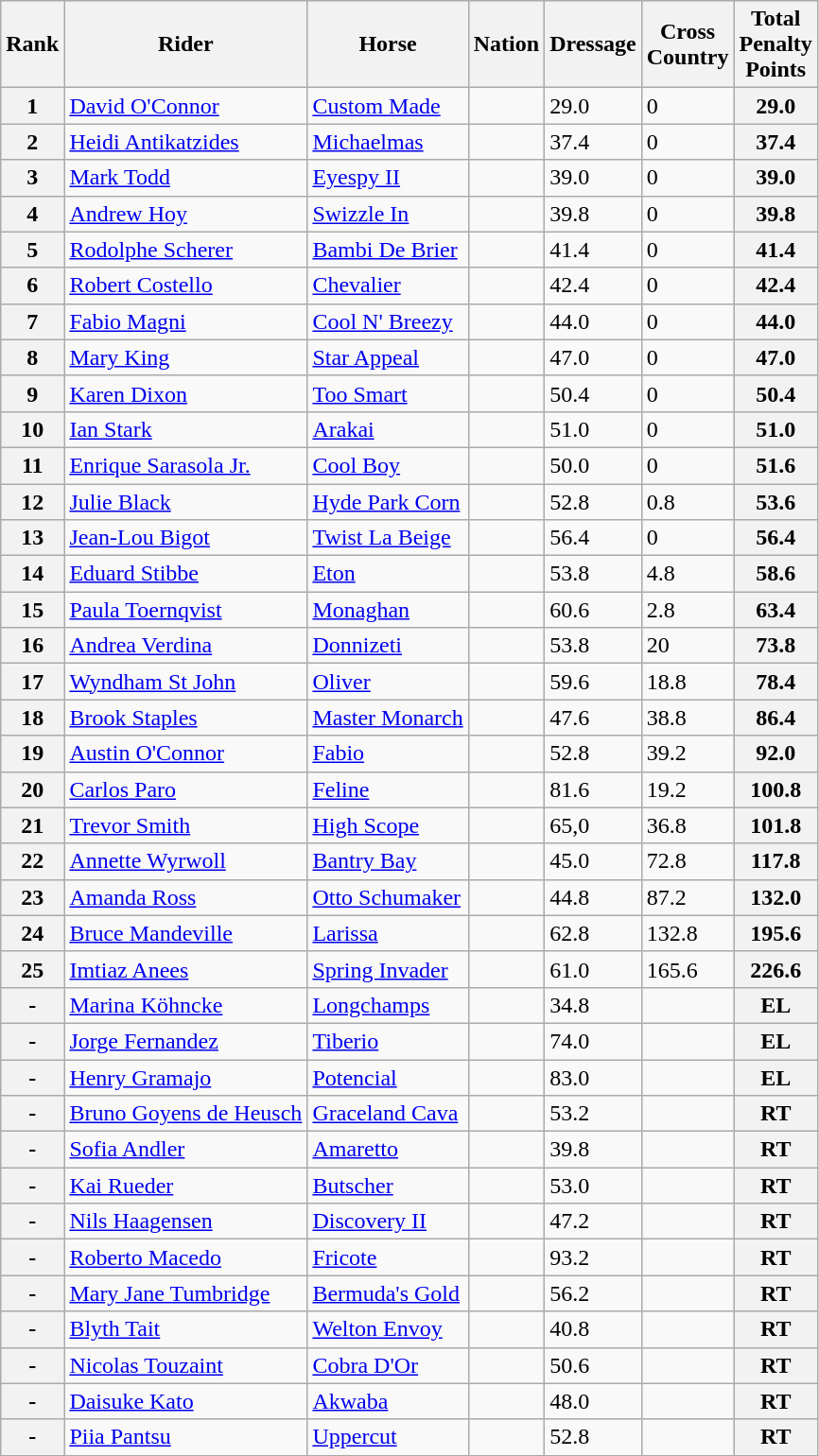<table class="wikitable sortable">
<tr>
<th><strong>Rank</strong></th>
<th><strong>Rider</strong></th>
<th><strong>Horse</strong></th>
<th><strong>Nation</strong></th>
<th><strong>Dressage</strong></th>
<th><strong>Cross <br>Country</strong></th>
<th><strong>Total <br>Penalty <br> Points</strong></th>
</tr>
<tr>
<th>1</th>
<td><a href='#'>David O'Connor</a></td>
<td><a href='#'>Custom Made</a></td>
<td></td>
<td>29.0</td>
<td>0</td>
<th>29.0</th>
</tr>
<tr>
<th>2</th>
<td><a href='#'>Heidi Antikatzides</a></td>
<td><a href='#'>Michaelmas</a></td>
<td></td>
<td>37.4</td>
<td>0</td>
<th>37.4</th>
</tr>
<tr>
<th>3</th>
<td><a href='#'>Mark Todd</a></td>
<td><a href='#'>Eyespy II</a></td>
<td></td>
<td>39.0</td>
<td>0</td>
<th>39.0</th>
</tr>
<tr>
<th>4</th>
<td><a href='#'>Andrew Hoy</a></td>
<td><a href='#'>Swizzle In</a></td>
<td></td>
<td>39.8</td>
<td>0</td>
<th>39.8</th>
</tr>
<tr>
<th>5</th>
<td><a href='#'>Rodolphe Scherer</a></td>
<td><a href='#'>Bambi De Brier</a></td>
<td></td>
<td>41.4</td>
<td>0</td>
<th>41.4</th>
</tr>
<tr>
<th>6</th>
<td><a href='#'>Robert Costello</a></td>
<td><a href='#'>Chevalier</a></td>
<td></td>
<td>42.4</td>
<td>0</td>
<th>42.4</th>
</tr>
<tr>
<th>7</th>
<td><a href='#'>Fabio Magni</a></td>
<td><a href='#'>Cool N' Breezy</a></td>
<td></td>
<td>44.0</td>
<td>0</td>
<th>44.0</th>
</tr>
<tr>
<th>8</th>
<td><a href='#'>Mary King</a></td>
<td><a href='#'>Star Appeal</a></td>
<td></td>
<td>47.0</td>
<td>0</td>
<th>47.0</th>
</tr>
<tr>
<th>9</th>
<td><a href='#'>Karen Dixon</a></td>
<td><a href='#'>Too Smart</a></td>
<td></td>
<td>50.4</td>
<td>0</td>
<th>50.4</th>
</tr>
<tr>
<th>10</th>
<td><a href='#'>Ian Stark</a></td>
<td><a href='#'>Arakai</a></td>
<td></td>
<td>51.0</td>
<td>0</td>
<th>51.0</th>
</tr>
<tr>
<th>11</th>
<td><a href='#'>Enrique Sarasola Jr.</a></td>
<td><a href='#'>Cool Boy</a></td>
<td></td>
<td>50.0</td>
<td>0</td>
<th>51.6</th>
</tr>
<tr>
<th>12</th>
<td><a href='#'>Julie Black</a></td>
<td><a href='#'>Hyde Park Corn</a></td>
<td></td>
<td>52.8</td>
<td>0.8</td>
<th>53.6</th>
</tr>
<tr>
<th>13</th>
<td><a href='#'>Jean-Lou Bigot</a></td>
<td><a href='#'>Twist La Beige</a></td>
<td></td>
<td>56.4</td>
<td>0</td>
<th>56.4</th>
</tr>
<tr>
<th>14</th>
<td><a href='#'>Eduard Stibbe</a></td>
<td><a href='#'>Eton</a></td>
<td></td>
<td>53.8</td>
<td>4.8</td>
<th>58.6</th>
</tr>
<tr>
<th>15</th>
<td><a href='#'>Paula Toernqvist</a></td>
<td><a href='#'>Monaghan</a></td>
<td></td>
<td>60.6</td>
<td>2.8</td>
<th>63.4</th>
</tr>
<tr>
<th>16</th>
<td><a href='#'>Andrea Verdina</a></td>
<td><a href='#'>Donnizeti</a></td>
<td></td>
<td>53.8</td>
<td>20</td>
<th>73.8</th>
</tr>
<tr>
<th>17</th>
<td><a href='#'>Wyndham St John</a></td>
<td><a href='#'>Oliver</a></td>
<td></td>
<td>59.6</td>
<td>18.8</td>
<th>78.4</th>
</tr>
<tr>
<th>18</th>
<td><a href='#'>Brook Staples</a></td>
<td><a href='#'>Master Monarch</a></td>
<td></td>
<td>47.6</td>
<td>38.8</td>
<th>86.4</th>
</tr>
<tr>
<th>19</th>
<td><a href='#'>Austin O'Connor</a></td>
<td><a href='#'>Fabio</a></td>
<td></td>
<td>52.8</td>
<td>39.2</td>
<th>92.0</th>
</tr>
<tr>
<th>20</th>
<td><a href='#'>Carlos Paro</a></td>
<td><a href='#'>Feline</a></td>
<td></td>
<td>81.6</td>
<td>19.2</td>
<th>100.8</th>
</tr>
<tr>
<th>21</th>
<td><a href='#'>Trevor Smith</a></td>
<td><a href='#'>High Scope</a></td>
<td></td>
<td>65,0</td>
<td>36.8</td>
<th>101.8</th>
</tr>
<tr>
<th>22</th>
<td><a href='#'>Annette Wyrwoll</a></td>
<td><a href='#'>Bantry Bay</a></td>
<td></td>
<td>45.0</td>
<td>72.8</td>
<th>117.8</th>
</tr>
<tr>
<th>23</th>
<td><a href='#'>Amanda Ross</a></td>
<td><a href='#'>Otto Schumaker</a></td>
<td></td>
<td>44.8</td>
<td>87.2</td>
<th>132.0</th>
</tr>
<tr>
<th>24</th>
<td><a href='#'>Bruce Mandeville</a></td>
<td><a href='#'>Larissa</a></td>
<td></td>
<td>62.8</td>
<td>132.8</td>
<th>195.6</th>
</tr>
<tr>
<th>25</th>
<td><a href='#'>Imtiaz Anees</a></td>
<td><a href='#'>Spring Invader</a></td>
<td></td>
<td>61.0</td>
<td>165.6</td>
<th>226.6</th>
</tr>
<tr>
<th>-</th>
<td><a href='#'>Marina Köhncke</a></td>
<td><a href='#'>Longchamps</a></td>
<td></td>
<td>34.8</td>
<td></td>
<th>EL</th>
</tr>
<tr>
<th>-</th>
<td><a href='#'>Jorge Fernandez</a></td>
<td><a href='#'>Tiberio</a></td>
<td></td>
<td>74.0</td>
<td></td>
<th>EL</th>
</tr>
<tr>
<th>-</th>
<td><a href='#'>Henry Gramajo</a></td>
<td><a href='#'>Potencial</a></td>
<td></td>
<td>83.0</td>
<td></td>
<th>EL</th>
</tr>
<tr>
<th>-</th>
<td><a href='#'>Bruno Goyens de Heusch</a></td>
<td><a href='#'>Graceland Cava</a></td>
<td></td>
<td>53.2</td>
<td></td>
<th>RT</th>
</tr>
<tr>
<th>-</th>
<td><a href='#'>Sofia Andler</a></td>
<td><a href='#'>Amaretto</a></td>
<td></td>
<td>39.8</td>
<td></td>
<th>RT</th>
</tr>
<tr>
<th>-</th>
<td><a href='#'>Kai Rueder</a></td>
<td><a href='#'>Butscher</a></td>
<td></td>
<td>53.0</td>
<td></td>
<th>RT</th>
</tr>
<tr>
<th>-</th>
<td><a href='#'>Nils Haagensen</a></td>
<td><a href='#'>Discovery II</a></td>
<td></td>
<td>47.2</td>
<td></td>
<th>RT</th>
</tr>
<tr>
<th>-</th>
<td><a href='#'>Roberto Macedo</a></td>
<td><a href='#'>Fricote</a></td>
<td></td>
<td>93.2</td>
<td></td>
<th>RT</th>
</tr>
<tr>
<th>-</th>
<td><a href='#'>Mary Jane Tumbridge</a></td>
<td><a href='#'>Bermuda's Gold</a></td>
<td></td>
<td>56.2</td>
<td></td>
<th>RT</th>
</tr>
<tr>
<th>-</th>
<td><a href='#'>Blyth Tait</a></td>
<td><a href='#'>Welton Envoy</a></td>
<td></td>
<td>40.8</td>
<td></td>
<th>RT</th>
</tr>
<tr>
<th>-</th>
<td><a href='#'>Nicolas Touzaint</a></td>
<td><a href='#'>Cobra D'Or</a></td>
<td></td>
<td>50.6</td>
<td></td>
<th>RT</th>
</tr>
<tr>
<th>-</th>
<td><a href='#'>Daisuke Kato</a></td>
<td><a href='#'>Akwaba</a></td>
<td></td>
<td>48.0</td>
<td></td>
<th>RT</th>
</tr>
<tr>
<th>-</th>
<td><a href='#'>Piia Pantsu</a></td>
<td><a href='#'>Uppercut</a></td>
<td></td>
<td>52.8</td>
<td></td>
<th>RT</th>
</tr>
</table>
